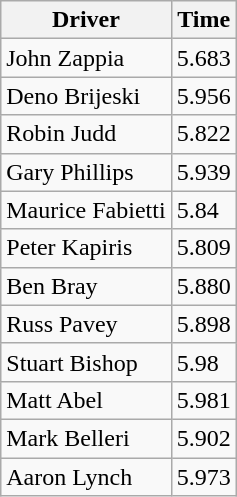<table class="wikitable sortable">
<tr>
<th>Driver</th>
<th>Time</th>
</tr>
<tr>
<td>John Zappia</td>
<td>5.683</td>
</tr>
<tr>
<td>Deno Brijeski</td>
<td>5.956</td>
</tr>
<tr>
<td>Robin Judd</td>
<td>5.822</td>
</tr>
<tr>
<td>Gary Phillips</td>
<td>5.939</td>
</tr>
<tr>
<td>Maurice Fabietti</td>
<td>5.84</td>
</tr>
<tr>
<td>Peter Kapiris</td>
<td>5.809</td>
</tr>
<tr>
<td>Ben Bray</td>
<td>5.880</td>
</tr>
<tr>
<td>Russ Pavey</td>
<td>5.898</td>
</tr>
<tr>
<td>Stuart Bishop</td>
<td>5.98</td>
</tr>
<tr>
<td>Matt Abel</td>
<td>5.981</td>
</tr>
<tr>
<td>Mark Belleri</td>
<td>5.902</td>
</tr>
<tr>
<td>Aaron Lynch</td>
<td>5.973</td>
</tr>
</table>
